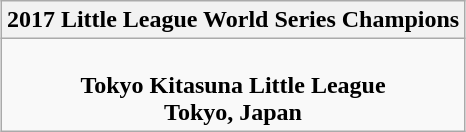<table class="wikitable" style="text-align: center; margin: 0 auto;">
<tr>
<th>2017 Little League World Series Champions</th>
</tr>
<tr>
<td><br><strong>Tokyo Kitasuna Little League</strong><br><strong>Tokyo, Japan</strong></td>
</tr>
</table>
